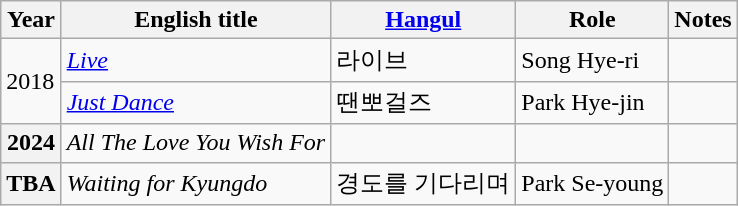<table class="wikitable sortable">
<tr>
<th>Year</th>
<th>English title</th>
<th><a href='#'>Hangul</a></th>
<th>Role</th>
<th class="unsortable">Notes</th>
</tr>
<tr>
<td rowspan=2>2018</td>
<td><em><a href='#'>Live</a></em></td>
<td>라이브</td>
<td>Song Hye-ri</td>
<td></td>
</tr>
<tr>
<td><em><a href='#'>Just Dance</a></em></td>
<td>땐뽀걸즈</td>
<td>Park Hye-jin</td>
<td></td>
</tr>
<tr>
<th scope="row">2024</th>
<td><em>All The Love You Wish For</em></td>
<td></td>
<td></td>
</tr>
<tr>
<th scope="row">TBA</th>
<td><em>Waiting for Kyungdo</em></td>
<td>경도를 기다리며</td>
<td>Park Se-young</td>
<td style="text-align:center"></td>
</tr>
</table>
